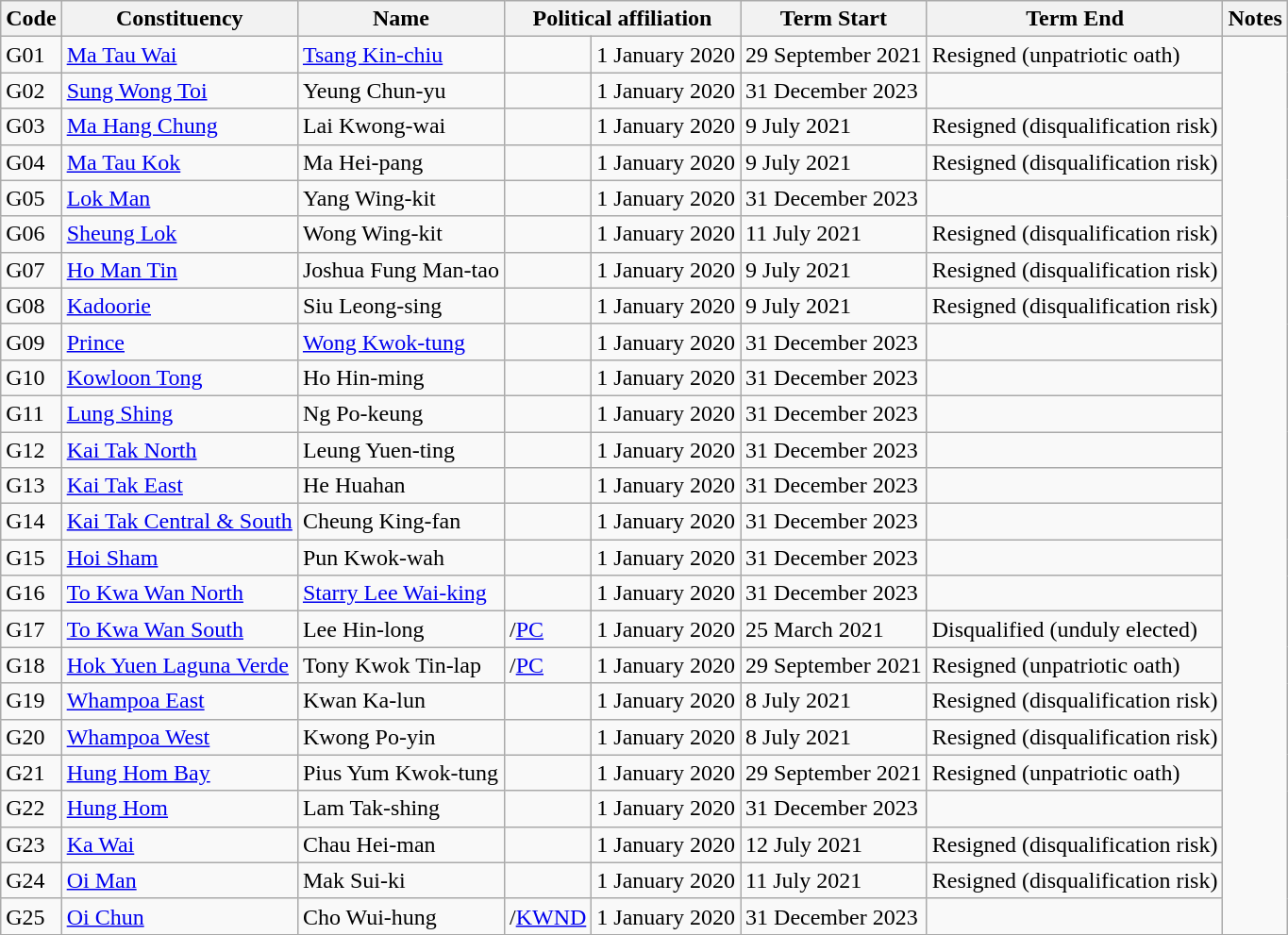<table class="wikitable sortable" border=1>
<tr>
<th>Code</th>
<th>Constituency</th>
<th>Name</th>
<th colspan=2>Political affiliation</th>
<th>Term Start</th>
<th>Term End</th>
<th>Notes</th>
</tr>
<tr>
<td>G01</td>
<td><a href='#'>Ma Tau Wai</a></td>
<td><a href='#'>Tsang Kin-chiu</a></td>
<td></td>
<td>1 January 2020</td>
<td>29 September 2021</td>
<td>Resigned (unpatriotic oath)</td>
</tr>
<tr>
<td>G02</td>
<td><a href='#'>Sung Wong Toi</a></td>
<td>Yeung Chun-yu</td>
<td></td>
<td>1 January 2020</td>
<td>31 December 2023</td>
<td></td>
</tr>
<tr>
<td>G03</td>
<td><a href='#'>Ma Hang Chung</a></td>
<td>Lai Kwong-wai</td>
<td></td>
<td>1 January 2020</td>
<td>9 July 2021</td>
<td>Resigned (disqualification risk)</td>
</tr>
<tr>
<td>G04</td>
<td><a href='#'>Ma Tau Kok</a></td>
<td>Ma Hei-pang</td>
<td></td>
<td>1 January 2020</td>
<td>9 July 2021</td>
<td>Resigned (disqualification risk)</td>
</tr>
<tr>
<td>G05</td>
<td><a href='#'>Lok Man</a></td>
<td>Yang Wing-kit</td>
<td></td>
<td>1 January 2020</td>
<td>31 December 2023</td>
<td></td>
</tr>
<tr>
<td>G06</td>
<td><a href='#'>Sheung Lok</a></td>
<td>Wong Wing-kit</td>
<td></td>
<td>1 January 2020</td>
<td>11 July 2021</td>
<td>Resigned (disqualification risk)</td>
</tr>
<tr>
<td>G07</td>
<td><a href='#'>Ho Man Tin</a></td>
<td>Joshua Fung Man-tao</td>
<td></td>
<td>1 January 2020</td>
<td>9 July 2021</td>
<td>Resigned (disqualification risk)</td>
</tr>
<tr>
<td>G08</td>
<td><a href='#'>Kadoorie</a></td>
<td>Siu Leong-sing</td>
<td></td>
<td>1 January 2020</td>
<td>9 July 2021</td>
<td>Resigned (disqualification risk)</td>
</tr>
<tr>
<td>G09</td>
<td><a href='#'>Prince</a></td>
<td><a href='#'>Wong Kwok-tung</a></td>
<td></td>
<td>1 January 2020</td>
<td>31 December 2023</td>
<td></td>
</tr>
<tr>
<td>G10</td>
<td><a href='#'>Kowloon Tong</a></td>
<td>Ho Hin-ming</td>
<td></td>
<td>1 January 2020</td>
<td>31 December 2023</td>
<td></td>
</tr>
<tr>
<td>G11</td>
<td><a href='#'>Lung Shing</a></td>
<td>Ng Po-keung</td>
<td></td>
<td>1 January 2020</td>
<td>31 December 2023</td>
<td></td>
</tr>
<tr>
<td>G12</td>
<td><a href='#'>Kai Tak North</a></td>
<td>Leung Yuen-ting</td>
<td></td>
<td>1 January 2020</td>
<td>31 December 2023</td>
<td></td>
</tr>
<tr>
<td>G13</td>
<td><a href='#'>Kai Tak East</a></td>
<td>He Huahan</td>
<td></td>
<td>1 January 2020</td>
<td>31 December 2023</td>
<td></td>
</tr>
<tr>
<td>G14</td>
<td><a href='#'>Kai Tak Central & South</a></td>
<td>Cheung King-fan</td>
<td></td>
<td>1 January 2020</td>
<td>31 December 2023</td>
<td></td>
</tr>
<tr>
<td>G15</td>
<td><a href='#'>Hoi Sham</a></td>
<td>Pun Kwok-wah</td>
<td></td>
<td>1 January 2020</td>
<td>31 December 2023</td>
<td></td>
</tr>
<tr>
<td>G16</td>
<td><a href='#'>To Kwa Wan North</a></td>
<td><a href='#'>Starry Lee Wai-king</a></td>
<td></td>
<td>1 January 2020</td>
<td>31 December 2023</td>
<td></td>
</tr>
<tr>
<td>G17</td>
<td><a href='#'>To Kwa Wan South</a></td>
<td>Lee Hin-long</td>
<td>/<a href='#'>PC</a></td>
<td>1 January 2020</td>
<td>25 March 2021</td>
<td>Disqualified (unduly elected)</td>
</tr>
<tr>
<td>G18</td>
<td><a href='#'>Hok Yuen Laguna Verde</a></td>
<td>Tony Kwok Tin-lap</td>
<td>/<a href='#'>PC</a></td>
<td>1 January 2020</td>
<td>29 September 2021</td>
<td>Resigned (unpatriotic oath)</td>
</tr>
<tr>
<td>G19</td>
<td><a href='#'>Whampoa East</a></td>
<td>Kwan Ka-lun</td>
<td></td>
<td>1 January 2020</td>
<td>8 July 2021</td>
<td>Resigned (disqualification risk)</td>
</tr>
<tr>
<td>G20</td>
<td><a href='#'>Whampoa West</a></td>
<td>Kwong Po-yin</td>
<td></td>
<td>1 January 2020</td>
<td>8 July 2021</td>
<td>Resigned (disqualification risk)</td>
</tr>
<tr>
<td>G21</td>
<td><a href='#'>Hung Hom Bay</a></td>
<td>Pius Yum Kwok-tung</td>
<td></td>
<td>1 January 2020</td>
<td>29 September 2021</td>
<td>Resigned (unpatriotic oath)</td>
</tr>
<tr>
<td>G22</td>
<td><a href='#'>Hung Hom</a></td>
<td>Lam Tak-shing</td>
<td></td>
<td>1 January 2020</td>
<td>31 December 2023</td>
<td></td>
</tr>
<tr>
<td>G23</td>
<td><a href='#'>Ka Wai</a></td>
<td>Chau Hei-man</td>
<td></td>
<td>1 January 2020</td>
<td>12 July 2021</td>
<td>Resigned (disqualification risk)</td>
</tr>
<tr>
<td>G24</td>
<td><a href='#'>Oi Man</a></td>
<td>Mak Sui-ki</td>
<td></td>
<td>1 January 2020</td>
<td>11 July 2021</td>
<td>Resigned (disqualification risk)</td>
</tr>
<tr>
<td>G25</td>
<td><a href='#'>Oi Chun</a></td>
<td>Cho Wui-hung</td>
<td>/<a href='#'>KWND</a></td>
<td>1 January 2020</td>
<td>31 December 2023</td>
<td></td>
</tr>
<tr>
</tr>
</table>
